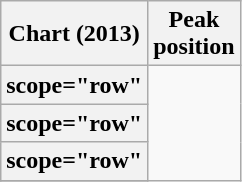<table class="wikitable sortable plainrowheaders">
<tr>
<th>Chart (2013)</th>
<th>Peak<br>position</th>
</tr>
<tr>
<th>scope="row" </th>
</tr>
<tr>
<th>scope="row" </th>
</tr>
<tr>
<th>scope="row" </th>
</tr>
<tr>
</tr>
</table>
